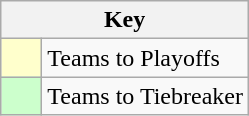<table class="wikitable" style="text-align: center;">
<tr>
<th colspan=2>Key</th>
</tr>
<tr>
<td style="background:#ffc; width:20px;"></td>
<td align=left>Teams to Playoffs</td>
</tr>
<tr>
<td style="background:#ccffcc; width:20px;"></td>
<td align=left>Teams to Tiebreaker</td>
</tr>
</table>
